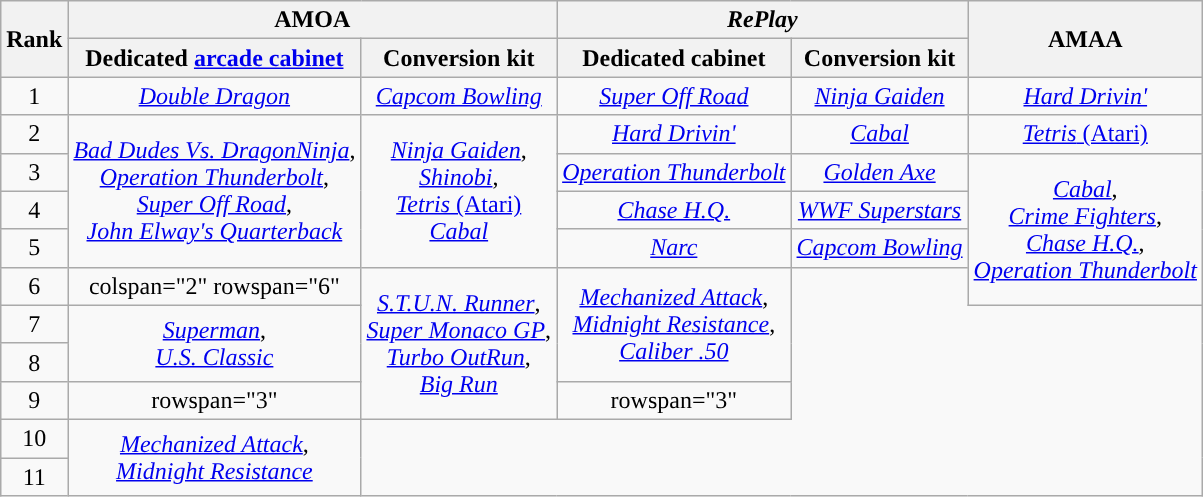<table class="wikitable" style="text-align:center">
<tr>
<th rowspan="2">Rank</th>
<th colspan="2">AMOA</th>
<th colspan="2"><em>RePlay</em></th>
<th rowspan="2">AMAA</th>
</tr>
<tr>
<th>Dedicated <a href='#'>arcade cabinet</a></th>
<th>Conversion kit</th>
<th>Dedicated cabinet</th>
<th>Conversion kit</th>
</tr>
<tr>
<td>1</td>
<td><em><a href='#'>Double Dragon</a></em></td>
<td><em><a href='#'>Capcom Bowling</a></em></td>
<td><em><a href='#'>Super Off Road</a></em></td>
<td><em><a href='#'>Ninja Gaiden</a></em></td>
<td><em><a href='#'>Hard Drivin'</a></em></td>
</tr>
<tr>
<td>2</td>
<td rowspan="4"><em><a href='#'>Bad Dudes Vs. DragonNinja</a></em>, <br> <em><a href='#'>Operation Thunderbolt</a></em>, <br> <em><a href='#'>Super Off Road</a></em>, <br> <em><a href='#'>John Elway's Quarterback</a></em></td>
<td rowspan="4"><em><a href='#'>Ninja Gaiden</a></em>, <br> <em><a href='#'>Shinobi</a></em>, <br> <a href='#'><em>Tetris</em> (Atari)</a> <br> <em><a href='#'>Cabal</a></em></td>
<td><em><a href='#'>Hard Drivin'</a></em></td>
<td><em><a href='#'>Cabal</a></em></td>
<td><a href='#'><em>Tetris</em> (Atari)</a></td>
</tr>
<tr>
<td>3</td>
<td><em><a href='#'>Operation Thunderbolt</a></em></td>
<td><em><a href='#'>Golden Axe</a></em></td>
<td rowspan="4"><em><a href='#'>Cabal</a></em>, <br> <em><a href='#'>Crime Fighters</a></em>, <br> <em><a href='#'>Chase H.Q.</a></em>, <br> <em><a href='#'>Operation Thunderbolt</a></em></td>
</tr>
<tr>
<td>4</td>
<td><em><a href='#'>Chase H.Q.</a></em></td>
<td><em><a href='#'>WWF Superstars</a></em></td>
</tr>
<tr>
<td>5</td>
<td><em><a href='#'>Narc</a></em></td>
<td><em><a href='#'>Capcom Bowling</a></em></td>
</tr>
<tr>
<td>6</td>
<td>colspan="2" rowspan="6" </td>
<td rowspan="4"><em><a href='#'>S.T.U.N. Runner</a></em>, <br> <em><a href='#'>Super Monaco GP</a></em>, <br> <em><a href='#'>Turbo OutRun</a></em>, <br> <em><a href='#'>Big Run</a></em></td>
<td rowspan="3"><em><a href='#'>Mechanized Attack</a></em>, <br> <em><a href='#'>Midnight Resistance</a></em>, <br> <em><a href='#'>Caliber .50</a></em></td>
</tr>
<tr>
<td>7</td>
<td rowspan="2"><em><a href='#'>Superman</a></em>, <br> <em><a href='#'>U.S. Classic</a></em></td>
</tr>
<tr>
<td>8</td>
</tr>
<tr>
<td>9</td>
<td>rowspan="3" </td>
<td>rowspan="3" </td>
</tr>
<tr>
<td>10</td>
<td rowspan="2"><em><a href='#'>Mechanized Attack</a></em>, <br> <em><a href='#'>Midnight Resistance</a></em></td>
</tr>
<tr>
<td>11</td>
</tr>
</table>
